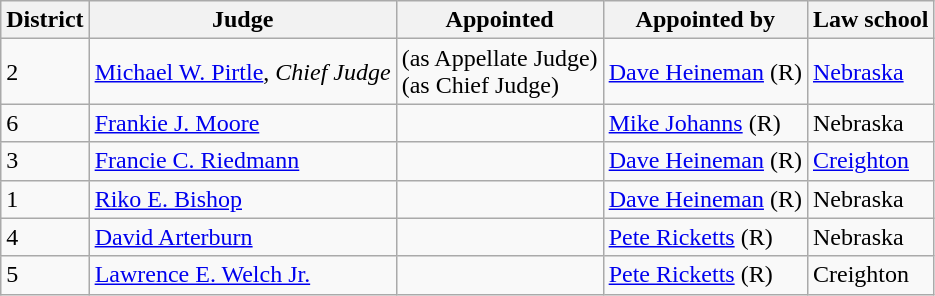<table class="sortable wikitable">
<tr>
<th>District</th>
<th>Judge</th>
<th>Appointed</th>
<th>Appointed by</th>
<th>Law school</th>
</tr>
<tr>
<td>2</td>
<td><a href='#'>Michael W. Pirtle</a>, <em>Chief Judge</em></td>
<td> (as Appellate Judge)<br> (as Chief Judge)</td>
<td><a href='#'>Dave Heineman</a> (R)</td>
<td><a href='#'>Nebraska</a></td>
</tr>
<tr>
<td>6</td>
<td><a href='#'>Frankie J. Moore</a></td>
<td></td>
<td><a href='#'>Mike Johanns</a> (R)</td>
<td>Nebraska</td>
</tr>
<tr>
<td>3</td>
<td><a href='#'>Francie C. Riedmann</a></td>
<td></td>
<td><a href='#'>Dave Heineman</a> (R)</td>
<td><a href='#'>Creighton</a></td>
</tr>
<tr>
<td>1</td>
<td><a href='#'>Riko E. Bishop</a></td>
<td></td>
<td><a href='#'>Dave Heineman</a> (R)</td>
<td>Nebraska</td>
</tr>
<tr>
<td>4</td>
<td><a href='#'>David Arterburn</a></td>
<td></td>
<td><a href='#'>Pete Ricketts</a> (R)</td>
<td>Nebraska</td>
</tr>
<tr>
<td>5</td>
<td><a href='#'>Lawrence E. Welch Jr.</a></td>
<td></td>
<td><a href='#'>Pete Ricketts</a> (R)</td>
<td>Creighton</td>
</tr>
</table>
